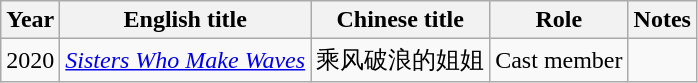<table class="wikitable">
<tr>
<th>Year</th>
<th>English title</th>
<th>Chinese title</th>
<th>Role</th>
<th>Notes</th>
</tr>
<tr>
<td>2020</td>
<td><em><a href='#'>Sisters Who Make Waves</a></em></td>
<td>乘风破浪的姐姐</td>
<td>Cast member</td>
<td></td>
</tr>
</table>
